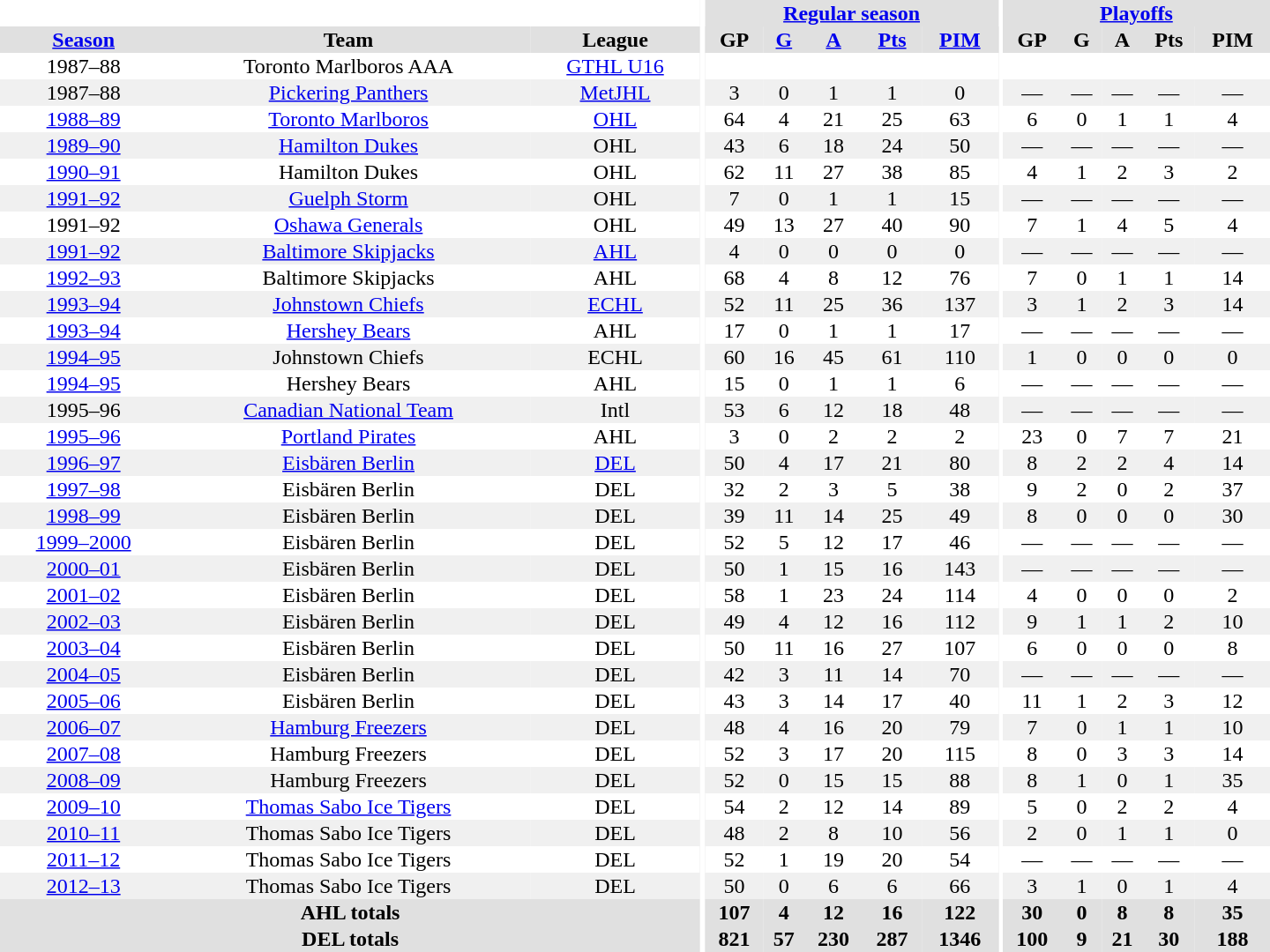<table border="0" cellpadding="1" cellspacing="0" style="text-align:center; width:60em">
<tr bgcolor="#e0e0e0">
<th colspan="3" bgcolor="#ffffff"></th>
<th rowspan="99" bgcolor="#ffffff"></th>
<th colspan="5"><a href='#'>Regular season</a></th>
<th rowspan="99" bgcolor="#ffffff"></th>
<th colspan="5"><a href='#'>Playoffs</a></th>
</tr>
<tr bgcolor="#e0e0e0">
<th><a href='#'>Season</a></th>
<th>Team</th>
<th>League</th>
<th>GP</th>
<th><a href='#'>G</a></th>
<th><a href='#'>A</a></th>
<th><a href='#'>Pts</a></th>
<th><a href='#'>PIM</a></th>
<th>GP</th>
<th>G</th>
<th>A</th>
<th>Pts</th>
<th>PIM</th>
</tr>
<tr>
<td>1987–88</td>
<td>Toronto Marlboros AAA</td>
<td><a href='#'>GTHL U16</a></td>
<td></td>
<td></td>
<td></td>
<td></td>
<td></td>
<td></td>
<td></td>
<td></td>
<td></td>
<td></td>
</tr>
<tr bgcolor="#f0f0f0">
<td>1987–88</td>
<td><a href='#'>Pickering Panthers</a></td>
<td><a href='#'>MetJHL</a></td>
<td>3</td>
<td>0</td>
<td>1</td>
<td>1</td>
<td>0</td>
<td>—</td>
<td>—</td>
<td>—</td>
<td>—</td>
<td>—</td>
</tr>
<tr>
<td><a href='#'>1988–89</a></td>
<td><a href='#'>Toronto Marlboros</a></td>
<td><a href='#'>OHL</a></td>
<td>64</td>
<td>4</td>
<td>21</td>
<td>25</td>
<td>63</td>
<td>6</td>
<td>0</td>
<td>1</td>
<td>1</td>
<td>4</td>
</tr>
<tr bgcolor="#f0f0f0">
<td><a href='#'>1989–90</a></td>
<td><a href='#'>Hamilton Dukes</a></td>
<td>OHL</td>
<td>43</td>
<td>6</td>
<td>18</td>
<td>24</td>
<td>50</td>
<td>—</td>
<td>—</td>
<td>—</td>
<td>—</td>
<td>—</td>
</tr>
<tr>
<td><a href='#'>1990–91</a></td>
<td>Hamilton Dukes</td>
<td>OHL</td>
<td>62</td>
<td>11</td>
<td>27</td>
<td>38</td>
<td>85</td>
<td>4</td>
<td>1</td>
<td>2</td>
<td>3</td>
<td>2</td>
</tr>
<tr bgcolor="#f0f0f0">
<td><a href='#'>1991–92</a></td>
<td><a href='#'>Guelph Storm</a></td>
<td>OHL</td>
<td>7</td>
<td>0</td>
<td>1</td>
<td>1</td>
<td>15</td>
<td>—</td>
<td>—</td>
<td>—</td>
<td>—</td>
<td>—</td>
</tr>
<tr>
<td>1991–92</td>
<td><a href='#'>Oshawa Generals</a></td>
<td>OHL</td>
<td>49</td>
<td>13</td>
<td>27</td>
<td>40</td>
<td>90</td>
<td>7</td>
<td>1</td>
<td>4</td>
<td>5</td>
<td>4</td>
</tr>
<tr bgcolor="#f0f0f0">
<td><a href='#'>1991–92</a></td>
<td><a href='#'>Baltimore Skipjacks</a></td>
<td><a href='#'>AHL</a></td>
<td>4</td>
<td>0</td>
<td>0</td>
<td>0</td>
<td>0</td>
<td>—</td>
<td>—</td>
<td>—</td>
<td>—</td>
<td>—</td>
</tr>
<tr>
<td><a href='#'>1992–93</a></td>
<td>Baltimore Skipjacks</td>
<td>AHL</td>
<td>68</td>
<td>4</td>
<td>8</td>
<td>12</td>
<td>76</td>
<td>7</td>
<td>0</td>
<td>1</td>
<td>1</td>
<td>14</td>
</tr>
<tr bgcolor="#f0f0f0">
<td><a href='#'>1993–94</a></td>
<td><a href='#'>Johnstown Chiefs</a></td>
<td><a href='#'>ECHL</a></td>
<td>52</td>
<td>11</td>
<td>25</td>
<td>36</td>
<td>137</td>
<td>3</td>
<td>1</td>
<td>2</td>
<td>3</td>
<td>14</td>
</tr>
<tr>
<td><a href='#'>1993–94</a></td>
<td><a href='#'>Hershey Bears</a></td>
<td>AHL</td>
<td>17</td>
<td>0</td>
<td>1</td>
<td>1</td>
<td>17</td>
<td>—</td>
<td>—</td>
<td>—</td>
<td>—</td>
<td>—</td>
</tr>
<tr bgcolor="#f0f0f0">
<td><a href='#'>1994–95</a></td>
<td>Johnstown Chiefs</td>
<td>ECHL</td>
<td>60</td>
<td>16</td>
<td>45</td>
<td>61</td>
<td>110</td>
<td>1</td>
<td>0</td>
<td>0</td>
<td>0</td>
<td>0</td>
</tr>
<tr>
<td><a href='#'>1994–95</a></td>
<td>Hershey Bears</td>
<td>AHL</td>
<td>15</td>
<td>0</td>
<td>1</td>
<td>1</td>
<td>6</td>
<td>—</td>
<td>—</td>
<td>—</td>
<td>—</td>
<td>—</td>
</tr>
<tr bgcolor="#f0f0f0">
<td>1995–96</td>
<td><a href='#'>Canadian National Team</a></td>
<td>Intl</td>
<td>53</td>
<td>6</td>
<td>12</td>
<td>18</td>
<td>48</td>
<td>—</td>
<td>—</td>
<td>—</td>
<td>—</td>
<td>—</td>
</tr>
<tr>
<td><a href='#'>1995–96</a></td>
<td><a href='#'>Portland Pirates</a></td>
<td>AHL</td>
<td>3</td>
<td>0</td>
<td>2</td>
<td>2</td>
<td>2</td>
<td>23</td>
<td>0</td>
<td>7</td>
<td>7</td>
<td>21</td>
</tr>
<tr bgcolor="#f0f0f0">
<td><a href='#'>1996–97</a></td>
<td><a href='#'>Eisbären Berlin</a></td>
<td><a href='#'>DEL</a></td>
<td>50</td>
<td>4</td>
<td>17</td>
<td>21</td>
<td>80</td>
<td>8</td>
<td>2</td>
<td>2</td>
<td>4</td>
<td>14</td>
</tr>
<tr>
<td><a href='#'>1997–98</a></td>
<td>Eisbären Berlin</td>
<td>DEL</td>
<td>32</td>
<td>2</td>
<td>3</td>
<td>5</td>
<td>38</td>
<td>9</td>
<td>2</td>
<td>0</td>
<td>2</td>
<td>37</td>
</tr>
<tr bgcolor="#f0f0f0">
<td><a href='#'>1998–99</a></td>
<td>Eisbären Berlin</td>
<td>DEL</td>
<td>39</td>
<td>11</td>
<td>14</td>
<td>25</td>
<td>49</td>
<td>8</td>
<td>0</td>
<td>0</td>
<td>0</td>
<td>30</td>
</tr>
<tr>
<td><a href='#'>1999–2000</a></td>
<td>Eisbären Berlin</td>
<td>DEL</td>
<td>52</td>
<td>5</td>
<td>12</td>
<td>17</td>
<td>46</td>
<td>—</td>
<td>—</td>
<td>—</td>
<td>—</td>
<td>—</td>
</tr>
<tr bgcolor="#f0f0f0">
<td><a href='#'>2000–01</a></td>
<td>Eisbären Berlin</td>
<td>DEL</td>
<td>50</td>
<td>1</td>
<td>15</td>
<td>16</td>
<td>143</td>
<td>—</td>
<td>—</td>
<td>—</td>
<td>—</td>
<td>—</td>
</tr>
<tr>
<td><a href='#'>2001–02</a></td>
<td>Eisbären Berlin</td>
<td>DEL</td>
<td>58</td>
<td>1</td>
<td>23</td>
<td>24</td>
<td>114</td>
<td>4</td>
<td>0</td>
<td>0</td>
<td>0</td>
<td>2</td>
</tr>
<tr bgcolor="#f0f0f0">
<td><a href='#'>2002–03</a></td>
<td>Eisbären Berlin</td>
<td>DEL</td>
<td>49</td>
<td>4</td>
<td>12</td>
<td>16</td>
<td>112</td>
<td>9</td>
<td>1</td>
<td>1</td>
<td>2</td>
<td>10</td>
</tr>
<tr>
<td><a href='#'>2003–04</a></td>
<td>Eisbären Berlin</td>
<td>DEL</td>
<td>50</td>
<td>11</td>
<td>16</td>
<td>27</td>
<td>107</td>
<td>6</td>
<td>0</td>
<td>0</td>
<td>0</td>
<td>8</td>
</tr>
<tr bgcolor="#f0f0f0">
<td><a href='#'>2004–05</a></td>
<td>Eisbären Berlin</td>
<td>DEL</td>
<td>42</td>
<td>3</td>
<td>11</td>
<td>14</td>
<td>70</td>
<td>—</td>
<td>—</td>
<td>—</td>
<td>—</td>
<td>—</td>
</tr>
<tr>
<td><a href='#'>2005–06</a></td>
<td>Eisbären Berlin</td>
<td>DEL</td>
<td>43</td>
<td>3</td>
<td>14</td>
<td>17</td>
<td>40</td>
<td>11</td>
<td>1</td>
<td>2</td>
<td>3</td>
<td>12</td>
</tr>
<tr bgcolor="#f0f0f0">
<td><a href='#'>2006–07</a></td>
<td><a href='#'>Hamburg Freezers</a></td>
<td>DEL</td>
<td>48</td>
<td>4</td>
<td>16</td>
<td>20</td>
<td>79</td>
<td>7</td>
<td>0</td>
<td>1</td>
<td>1</td>
<td>10</td>
</tr>
<tr>
<td><a href='#'>2007–08</a></td>
<td>Hamburg Freezers</td>
<td>DEL</td>
<td>52</td>
<td>3</td>
<td>17</td>
<td>20</td>
<td>115</td>
<td>8</td>
<td>0</td>
<td>3</td>
<td>3</td>
<td>14</td>
</tr>
<tr bgcolor="#f0f0f0">
<td><a href='#'>2008–09</a></td>
<td>Hamburg Freezers</td>
<td>DEL</td>
<td>52</td>
<td>0</td>
<td>15</td>
<td>15</td>
<td>88</td>
<td>8</td>
<td>1</td>
<td>0</td>
<td>1</td>
<td>35</td>
</tr>
<tr>
<td><a href='#'>2009–10</a></td>
<td><a href='#'>Thomas Sabo Ice Tigers</a></td>
<td>DEL</td>
<td>54</td>
<td>2</td>
<td>12</td>
<td>14</td>
<td>89</td>
<td>5</td>
<td>0</td>
<td>2</td>
<td>2</td>
<td>4</td>
</tr>
<tr bgcolor="#f0f0f0">
<td><a href='#'>2010–11</a></td>
<td>Thomas Sabo Ice Tigers</td>
<td>DEL</td>
<td>48</td>
<td>2</td>
<td>8</td>
<td>10</td>
<td>56</td>
<td>2</td>
<td>0</td>
<td>1</td>
<td>1</td>
<td>0</td>
</tr>
<tr>
<td><a href='#'>2011–12</a></td>
<td>Thomas Sabo Ice Tigers</td>
<td>DEL</td>
<td>52</td>
<td>1</td>
<td>19</td>
<td>20</td>
<td>54</td>
<td>—</td>
<td>—</td>
<td>—</td>
<td>—</td>
<td>—</td>
</tr>
<tr bgcolor="#f0f0f0">
<td><a href='#'>2012–13</a></td>
<td>Thomas Sabo Ice Tigers</td>
<td>DEL</td>
<td>50</td>
<td>0</td>
<td>6</td>
<td>6</td>
<td>66</td>
<td>3</td>
<td>1</td>
<td>0</td>
<td>1</td>
<td>4</td>
</tr>
<tr bgcolor="#e0e0e0">
<th colspan="3">AHL totals</th>
<th>107</th>
<th>4</th>
<th>12</th>
<th>16</th>
<th>122</th>
<th>30</th>
<th>0</th>
<th>8</th>
<th>8</th>
<th>35</th>
</tr>
<tr bgcolor="#e0e0e0">
<th colspan="3">DEL totals</th>
<th>821</th>
<th>57</th>
<th>230</th>
<th>287</th>
<th>1346</th>
<th>100</th>
<th>9</th>
<th>21</th>
<th>30</th>
<th>188</th>
</tr>
</table>
